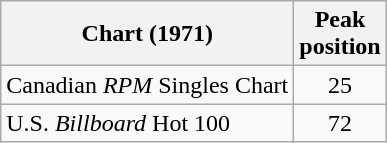<table class="wikitable sortable">
<tr>
<th align="left">Chart (1971)</th>
<th style="text-align:center;">Peak<br>position</th>
</tr>
<tr>
<td align="left">Canadian <em>RPM</em> Singles Chart</td>
<td style="text-align:center;">25</td>
</tr>
<tr>
<td align="left">U.S. <em>Billboard</em> Hot 100</td>
<td style="text-align:center;">72</td>
</tr>
</table>
